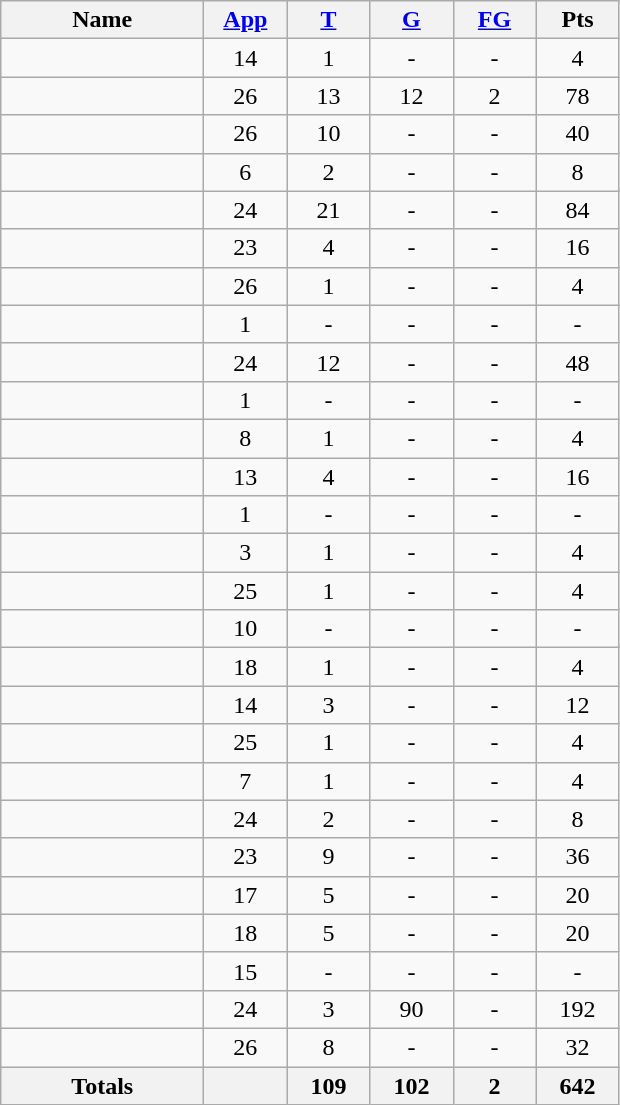<table class="wikitable sortable" style="text-align: center;">
<tr>
<th style="width:8em">Name</th>
<th style="width:3em"><a href='#'>App</a></th>
<th style="width:3em"><a href='#'>T</a></th>
<th style="width:3em"><a href='#'>G</a></th>
<th style="width:3em"><a href='#'>FG</a></th>
<th style="width:3em">Pts</th>
</tr>
<tr>
<td style="text-align:left;"></td>
<td>14</td>
<td>1</td>
<td>-</td>
<td>-</td>
<td>4</td>
</tr>
<tr>
<td style="text-align:left;"></td>
<td>26</td>
<td>13</td>
<td>12</td>
<td>2</td>
<td>78</td>
</tr>
<tr>
<td style="text-align:left;"></td>
<td>26</td>
<td>10</td>
<td>-</td>
<td>-</td>
<td>40</td>
</tr>
<tr>
<td style="text-align:left;"></td>
<td>6</td>
<td>2</td>
<td>-</td>
<td>-</td>
<td>8</td>
</tr>
<tr>
<td style="text-align:left;"></td>
<td>24</td>
<td>21</td>
<td>-</td>
<td>-</td>
<td>84</td>
</tr>
<tr>
<td style="text-align:left;"></td>
<td>23</td>
<td>4</td>
<td>-</td>
<td>-</td>
<td>16</td>
</tr>
<tr>
<td style="text-align:left;"></td>
<td>26</td>
<td>1</td>
<td>-</td>
<td>-</td>
<td>4</td>
</tr>
<tr>
<td style="text-align:left;"></td>
<td>1</td>
<td>-</td>
<td>-</td>
<td>-</td>
<td>-</td>
</tr>
<tr>
<td style="text-align:left;"></td>
<td>24</td>
<td>12</td>
<td>-</td>
<td>-</td>
<td>48</td>
</tr>
<tr>
<td style="text-align:left;"></td>
<td>1</td>
<td>-</td>
<td>-</td>
<td>-</td>
<td>-</td>
</tr>
<tr>
<td style="text-align:left;"></td>
<td>8</td>
<td>1</td>
<td>-</td>
<td>-</td>
<td>4</td>
</tr>
<tr>
<td style="text-align:left;"></td>
<td>13</td>
<td>4</td>
<td>-</td>
<td>-</td>
<td>16</td>
</tr>
<tr>
<td style="text-align:left;"></td>
<td>1</td>
<td>-</td>
<td>-</td>
<td>-</td>
<td>-</td>
</tr>
<tr>
<td style="text-align:left;"></td>
<td>3</td>
<td>1</td>
<td>-</td>
<td>-</td>
<td>4</td>
</tr>
<tr>
<td style="text-align:left;"></td>
<td>25</td>
<td>1</td>
<td>-</td>
<td>-</td>
<td>4</td>
</tr>
<tr>
<td style="text-align:left;"></td>
<td>10</td>
<td>-</td>
<td>-</td>
<td>-</td>
<td>-</td>
</tr>
<tr>
<td style="text-align:left;"></td>
<td>18</td>
<td>1</td>
<td>-</td>
<td>-</td>
<td>4</td>
</tr>
<tr>
<td style="text-align:left;"></td>
<td>14</td>
<td>3</td>
<td>-</td>
<td>-</td>
<td>12</td>
</tr>
<tr>
<td style="text-align:left;"></td>
<td>25</td>
<td>1</td>
<td>-</td>
<td>-</td>
<td>4</td>
</tr>
<tr>
<td style="text-align:left;"></td>
<td>7</td>
<td>1</td>
<td>-</td>
<td>-</td>
<td>4</td>
</tr>
<tr>
<td style="text-align:left;"></td>
<td>24</td>
<td>2</td>
<td>-</td>
<td>-</td>
<td>8</td>
</tr>
<tr>
<td style="text-align:left;"></td>
<td>23</td>
<td>9</td>
<td>-</td>
<td>-</td>
<td>36</td>
</tr>
<tr>
<td style="text-align:left;"></td>
<td>17</td>
<td>5</td>
<td>-</td>
<td>-</td>
<td>20</td>
</tr>
<tr>
<td style="text-align:left;"></td>
<td>18</td>
<td>5</td>
<td>-</td>
<td>-</td>
<td>20</td>
</tr>
<tr>
<td style="text-align:left;"></td>
<td>15</td>
<td>-</td>
<td>-</td>
<td>-</td>
<td>-</td>
</tr>
<tr>
<td style="text-align:left;"></td>
<td>24</td>
<td>3</td>
<td>90</td>
<td>-</td>
<td>192</td>
</tr>
<tr>
<td style="text-align:left;"></td>
<td>26</td>
<td>8</td>
<td>-</td>
<td>-</td>
<td>32</td>
</tr>
<tr class="sortbottom">
<th>Totals</th>
<th></th>
<th>109</th>
<th>102</th>
<th>2</th>
<th>642</th>
</tr>
</table>
